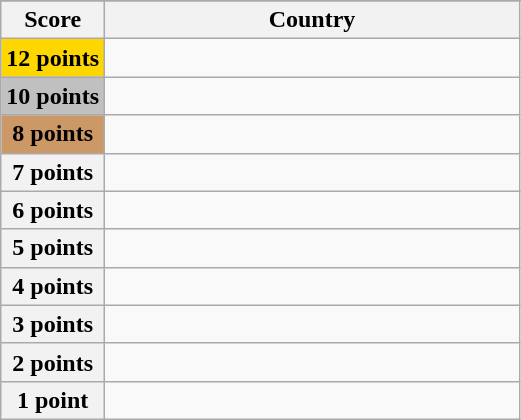<table class="wikitable">
<tr>
</tr>
<tr>
<th scope="col" width="20%">Score</th>
<th scope="col">Country</th>
</tr>
<tr>
<th scope="row" style="background:gold">12 points</th>
<td></td>
</tr>
<tr>
<th scope="row" style="background:silver">10 points</th>
<td></td>
</tr>
<tr>
<th scope="row" style="background:#CC9966">8 points</th>
<td></td>
</tr>
<tr>
<th scope="row">7 points</th>
<td></td>
</tr>
<tr>
<th scope="row">6 points</th>
<td></td>
</tr>
<tr>
<th scope="row">5 points</th>
<td></td>
</tr>
<tr>
<th scope="row">4 points</th>
<td></td>
</tr>
<tr>
<th scope="row">3 points</th>
<td></td>
</tr>
<tr>
<th scope="row">2 points</th>
<td></td>
</tr>
<tr>
<th scope="row">1 point</th>
<td></td>
</tr>
</table>
